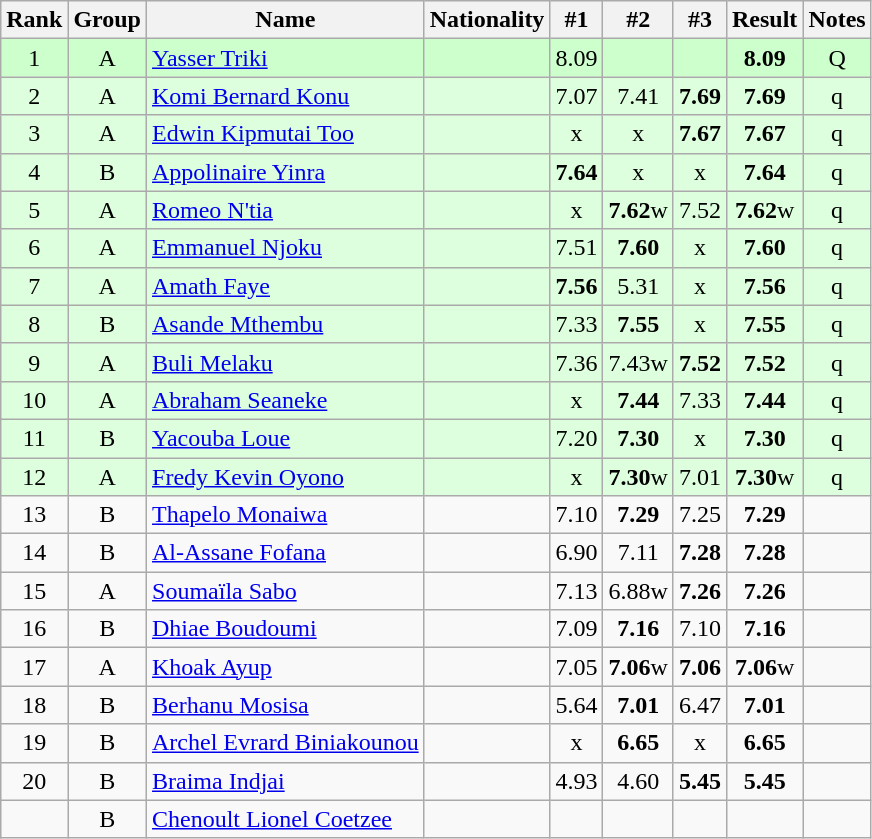<table class="wikitable sortable" style="text-align:center">
<tr>
<th>Rank</th>
<th>Group</th>
<th>Name</th>
<th>Nationality</th>
<th>#1</th>
<th>#2</th>
<th>#3</th>
<th>Result</th>
<th>Notes</th>
</tr>
<tr bgcolor=ccffcc>
<td>1</td>
<td>A</td>
<td align=left><a href='#'>Yasser Triki</a></td>
<td align=left></td>
<td>8.09</td>
<td></td>
<td></td>
<td><strong>8.09</strong></td>
<td>Q</td>
</tr>
<tr bgcolor=ddffdd>
<td>2</td>
<td>A</td>
<td align=left><a href='#'>Komi Bernard Konu</a></td>
<td align=left></td>
<td>7.07</td>
<td>7.41</td>
<td><strong>7.69</strong></td>
<td><strong>7.69</strong></td>
<td>q</td>
</tr>
<tr bgcolor=ddffdd>
<td>3</td>
<td>A</td>
<td align=left><a href='#'>Edwin Kipmutai Too</a></td>
<td align=left></td>
<td>x</td>
<td>x</td>
<td><strong>7.67</strong></td>
<td><strong>7.67</strong></td>
<td>q</td>
</tr>
<tr bgcolor=ddffdd>
<td>4</td>
<td>B</td>
<td align=left><a href='#'>Appolinaire Yinra</a></td>
<td align=left></td>
<td><strong>7.64</strong></td>
<td>x</td>
<td>x</td>
<td><strong>7.64</strong></td>
<td>q</td>
</tr>
<tr bgcolor=ddffdd>
<td>5</td>
<td>A</td>
<td align=left><a href='#'>Romeo N'tia</a></td>
<td align=left></td>
<td>x</td>
<td><strong>7.62</strong>w</td>
<td>7.52</td>
<td><strong>7.62</strong>w</td>
<td>q</td>
</tr>
<tr bgcolor=ddffdd>
<td>6</td>
<td>A</td>
<td align=left><a href='#'>Emmanuel Njoku</a></td>
<td align=left></td>
<td>7.51</td>
<td><strong>7.60</strong></td>
<td>x</td>
<td><strong>7.60</strong></td>
<td>q</td>
</tr>
<tr bgcolor=ddffdd>
<td>7</td>
<td>A</td>
<td align=left><a href='#'>Amath Faye</a></td>
<td align=left></td>
<td><strong>7.56</strong></td>
<td>5.31</td>
<td>x</td>
<td><strong>7.56</strong></td>
<td>q</td>
</tr>
<tr bgcolor=ddffdd>
<td>8</td>
<td>B</td>
<td align=left><a href='#'>Asande Mthembu</a></td>
<td align=left></td>
<td>7.33</td>
<td><strong>7.55</strong></td>
<td>x</td>
<td><strong>7.55</strong></td>
<td>q</td>
</tr>
<tr bgcolor=ddffdd>
<td>9</td>
<td>A</td>
<td align=left><a href='#'>Buli Melaku</a></td>
<td align=left></td>
<td>7.36</td>
<td>7.43w</td>
<td><strong>7.52</strong></td>
<td><strong>7.52</strong></td>
<td>q</td>
</tr>
<tr bgcolor=ddffdd>
<td>10</td>
<td>A</td>
<td align=left><a href='#'>Abraham Seaneke</a></td>
<td align=left></td>
<td>x</td>
<td><strong>7.44</strong></td>
<td>7.33</td>
<td><strong>7.44</strong></td>
<td>q</td>
</tr>
<tr bgcolor=ddffdd>
<td>11</td>
<td>B</td>
<td align=left><a href='#'>Yacouba Loue</a></td>
<td align=left></td>
<td>7.20</td>
<td><strong>7.30</strong></td>
<td>x</td>
<td><strong>7.30</strong></td>
<td>q</td>
</tr>
<tr bgcolor=ddffdd>
<td>12</td>
<td>A</td>
<td align=left><a href='#'>Fredy Kevin Oyono</a></td>
<td align=left></td>
<td>x</td>
<td><strong>7.30</strong>w</td>
<td>7.01</td>
<td><strong>7.30</strong>w</td>
<td>q</td>
</tr>
<tr>
<td>13</td>
<td>B</td>
<td align=left><a href='#'>Thapelo Monaiwa</a></td>
<td align=left></td>
<td>7.10</td>
<td><strong>7.29</strong></td>
<td>7.25</td>
<td><strong>7.29</strong></td>
<td></td>
</tr>
<tr>
<td>14</td>
<td>B</td>
<td align=left><a href='#'>Al-Assane Fofana</a></td>
<td align=left></td>
<td>6.90</td>
<td>7.11</td>
<td><strong>7.28</strong></td>
<td><strong>7.28</strong></td>
<td></td>
</tr>
<tr>
<td>15</td>
<td>A</td>
<td align=left><a href='#'>Soumaïla Sabo</a></td>
<td align=left></td>
<td>7.13</td>
<td>6.88w</td>
<td><strong>7.26</strong></td>
<td><strong>7.26</strong></td>
<td></td>
</tr>
<tr>
<td>16</td>
<td>B</td>
<td align=left><a href='#'>Dhiae Boudoumi</a></td>
<td align=left></td>
<td>7.09</td>
<td><strong>7.16</strong></td>
<td>7.10</td>
<td><strong>7.16</strong></td>
<td></td>
</tr>
<tr>
<td>17</td>
<td>A</td>
<td align=left><a href='#'>Khoak Ayup</a></td>
<td align=left></td>
<td>7.05</td>
<td><strong>7.06</strong>w</td>
<td><strong>7.06</strong></td>
<td><strong>7.06</strong>w</td>
<td></td>
</tr>
<tr>
<td>18</td>
<td>B</td>
<td align=left><a href='#'>Berhanu Mosisa</a></td>
<td align=left></td>
<td>5.64</td>
<td><strong>7.01</strong></td>
<td>6.47</td>
<td><strong>7.01</strong></td>
<td></td>
</tr>
<tr>
<td>19</td>
<td>B</td>
<td align=left><a href='#'>Archel Evrard Biniakounou</a></td>
<td align=left></td>
<td>x</td>
<td><strong>6.65</strong></td>
<td>x</td>
<td><strong>6.65</strong></td>
<td></td>
</tr>
<tr>
<td>20</td>
<td>B</td>
<td align=left><a href='#'>Braima Indjai</a></td>
<td align=left></td>
<td>4.93</td>
<td>4.60</td>
<td><strong>5.45</strong></td>
<td><strong>5.45</strong></td>
<td></td>
</tr>
<tr>
<td></td>
<td>B</td>
<td align=left><a href='#'>Chenoult Lionel Coetzee</a></td>
<td align=left></td>
<td></td>
<td></td>
<td></td>
<td><strong></strong></td>
<td></td>
</tr>
</table>
